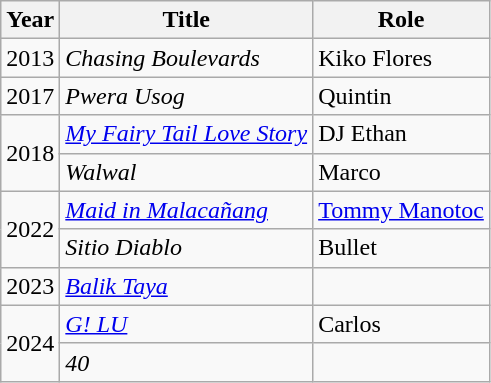<table class="wikitable sortable">
<tr>
<th>Year</th>
<th>Title</th>
<th>Role</th>
</tr>
<tr>
<td>2013</td>
<td><em>Chasing Boulevards</em></td>
<td>Kiko Flores</td>
</tr>
<tr>
<td>2017</td>
<td><em>Pwera Usog</em></td>
<td>Quintin</td>
</tr>
<tr>
<td rowspan="2">2018</td>
<td><em><a href='#'>My Fairy Tail Love Story</a></em></td>
<td>DJ Ethan</td>
</tr>
<tr>
<td><em>Walwal</em></td>
<td>Marco</td>
</tr>
<tr>
<td rowspan="2">2022</td>
<td><em><a href='#'>Maid in Malacañang</a></em></td>
<td><a href='#'>Tommy Manotoc</a></td>
</tr>
<tr>
<td><em>Sitio Diablo</em></td>
<td>Bullet</td>
</tr>
<tr>
<td>2023</td>
<td><em><a href='#'>Balik Taya</a></em></td>
<td></td>
</tr>
<tr>
<td rowspan="2">2024</td>
<td><em><a href='#'>G! LU</a></em></td>
<td>Carlos</td>
</tr>
<tr>
<td><em>40</em></td>
<td></td>
</tr>
</table>
